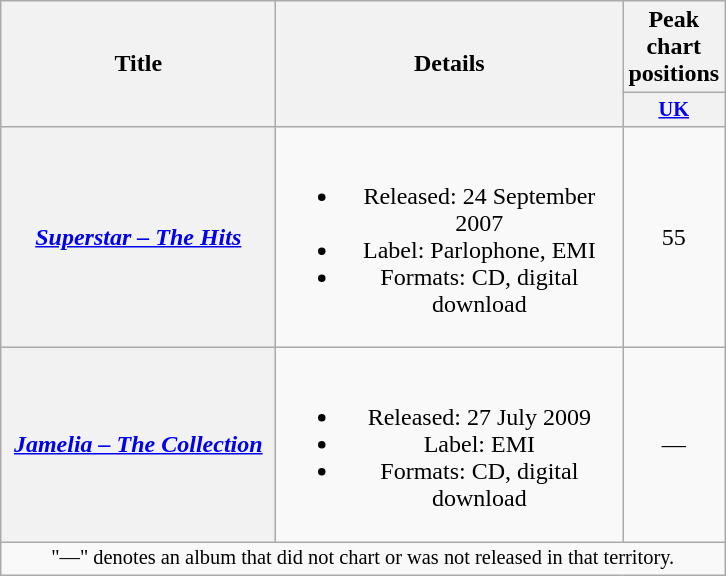<table class="wikitable plainrowheaders" style="text-align:center;" border="1">
<tr>
<th scope="col" rowspan="2" style="width:11em;">Title</th>
<th scope="col" rowspan="2" style="width:14em;">Details</th>
<th scope="col" colspan="1">Peak chart positions</th>
</tr>
<tr>
<th scope="col" style="width:3em;font-size:85%;"><a href='#'>UK</a><br></th>
</tr>
<tr>
<th scope="row"><em><a href='#'>Superstar – The Hits</a></em></th>
<td><br><ul><li>Released: 24 September 2007</li><li>Label: Parlophone, EMI</li><li>Formats: CD, digital download</li></ul></td>
<td>55</td>
</tr>
<tr>
<th scope="row"><em><a href='#'>Jamelia – The Collection</a></em></th>
<td><br><ul><li>Released: 27 July 2009</li><li>Label: EMI</li><li>Formats: CD, digital download</li></ul></td>
<td>—</td>
</tr>
<tr>
<td colspan="20" style="font-size:85%">"—" denotes an album that did not chart or was not released in that territory.</td>
</tr>
</table>
